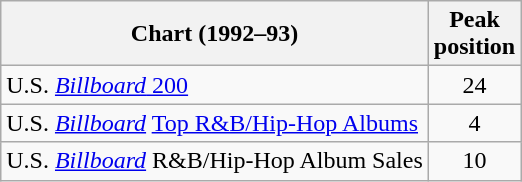<table class="wikitable">
<tr>
<th>Chart (1992–93)</th>
<th>Peak<br>position</th>
</tr>
<tr>
<td>U.S. <a href='#'><em>Billboard</em> 200</a></td>
<td style="text-align:center;">24</td>
</tr>
<tr>
<td>U.S. <em><a href='#'>Billboard</a></em> <a href='#'>Top R&B/Hip-Hop Albums</a></td>
<td style="text-align:center;">4</td>
</tr>
<tr>
<td>U.S. <em><a href='#'>Billboard</a></em> R&B/Hip-Hop Album Sales</td>
<td style="text-align:center;">10</td>
</tr>
</table>
